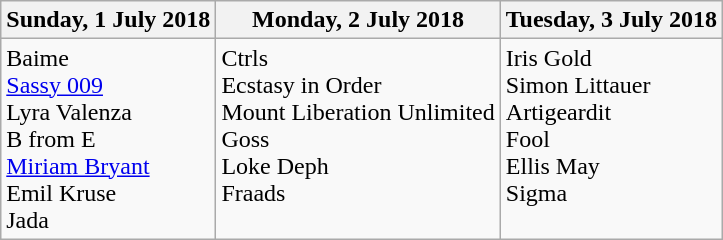<table class="wikitable">
<tr>
<th>Sunday, 1 July 2018</th>
<th>Monday, 2 July 2018</th>
<th>Tuesday, 3 July 2018</th>
</tr>
<tr valign="top">
<td>Baime<br><a href='#'>Sassy 009</a><br>Lyra Valenza<br>B from E<br><a href='#'>Miriam Bryant</a><br>Emil Kruse<br>Jada</td>
<td>Ctrls<br>Ecstasy in Order<br>Mount Liberation Unlimited<br>Goss<br>Loke Deph<br>Fraads</td>
<td>Iris Gold<br>Simon Littauer<br>Artigeardit<br>Fool<br>Ellis May<br>Sigma</td>
</tr>
</table>
